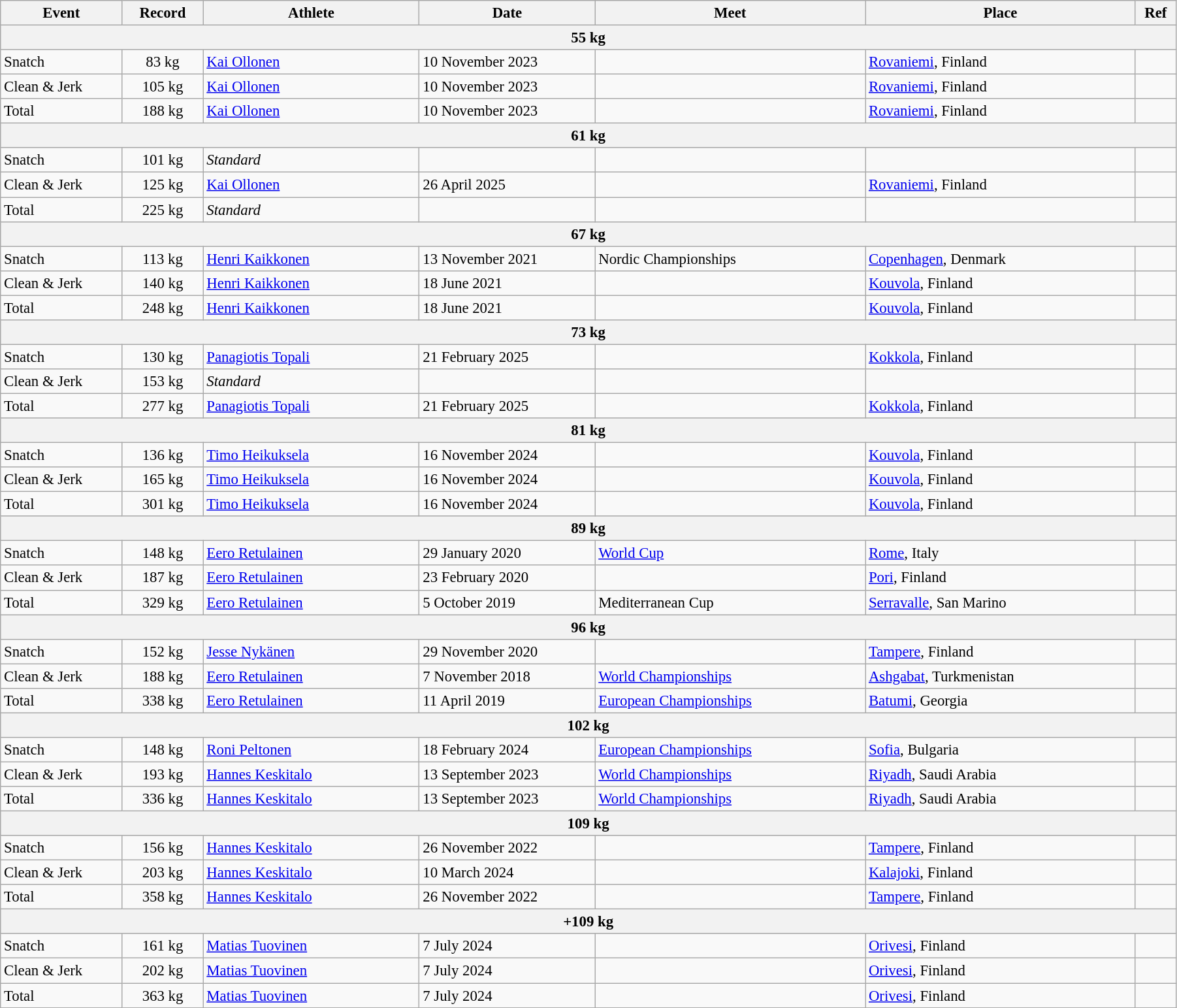<table class="wikitable" style="font-size:95%; width: 95%;">
<tr>
<th width=9%>Event</th>
<th width=6%>Record</th>
<th width=16%>Athlete</th>
<th width=13%>Date</th>
<th width=20%>Meet</th>
<th width=20%>Place</th>
<th width=3%>Ref</th>
</tr>
<tr bgcolor="#DDDDDD">
<th colspan="7">55 kg</th>
</tr>
<tr>
<td>Snatch</td>
<td align="center">83 kg</td>
<td><a href='#'>Kai Ollonen</a></td>
<td>10 November 2023</td>
<td></td>
<td><a href='#'>Rovaniemi</a>, Finland</td>
<td></td>
</tr>
<tr>
<td>Clean & Jerk</td>
<td align="center">105 kg</td>
<td><a href='#'>Kai Ollonen</a></td>
<td>10 November 2023</td>
<td></td>
<td><a href='#'>Rovaniemi</a>, Finland</td>
<td></td>
</tr>
<tr>
<td>Total</td>
<td align="center">188 kg</td>
<td><a href='#'>Kai Ollonen</a></td>
<td>10 November 2023</td>
<td></td>
<td><a href='#'>Rovaniemi</a>, Finland</td>
<td></td>
</tr>
<tr bgcolor="#DDDDDD">
<th colspan="7">61 kg</th>
</tr>
<tr>
<td>Snatch</td>
<td align="center">101 kg</td>
<td><em>Standard</em></td>
<td></td>
<td></td>
<td></td>
<td></td>
</tr>
<tr>
<td>Clean & Jerk</td>
<td align="center">125 kg</td>
<td><a href='#'>Kai Ollonen</a></td>
<td>26 April 2025</td>
<td></td>
<td><a href='#'>Rovaniemi</a>, Finland</td>
<td></td>
</tr>
<tr>
<td>Total</td>
<td align="center">225 kg</td>
<td><em>Standard</em></td>
<td></td>
<td></td>
<td></td>
<td></td>
</tr>
<tr bgcolor="#DDDDDD">
<th colspan="7">67 kg</th>
</tr>
<tr>
<td>Snatch</td>
<td align="center">113 kg</td>
<td><a href='#'>Henri Kaikkonen</a></td>
<td>13 November 2021</td>
<td>Nordic Championships</td>
<td><a href='#'>Copenhagen</a>, Denmark</td>
<td></td>
</tr>
<tr>
<td>Clean & Jerk</td>
<td align="center">140 kg</td>
<td><a href='#'>Henri Kaikkonen</a></td>
<td>18 June 2021</td>
<td></td>
<td><a href='#'>Kouvola</a>, Finland</td>
<td></td>
</tr>
<tr>
<td>Total</td>
<td align="center">248 kg</td>
<td><a href='#'>Henri Kaikkonen</a></td>
<td>18 June 2021</td>
<td></td>
<td><a href='#'>Kouvola</a>, Finland</td>
<td></td>
</tr>
<tr bgcolor="#DDDDDD">
<th colspan="7">73 kg</th>
</tr>
<tr>
<td>Snatch</td>
<td align="center">130 kg</td>
<td><a href='#'>Panagiotis Topali</a></td>
<td>21 February 2025</td>
<td></td>
<td><a href='#'>Kokkola</a>, Finland</td>
<td></td>
</tr>
<tr>
<td>Clean & Jerk</td>
<td align="center">153 kg</td>
<td><em>Standard</em></td>
<td></td>
<td></td>
<td></td>
<td></td>
</tr>
<tr>
<td>Total</td>
<td align="center">277 kg</td>
<td><a href='#'>Panagiotis Topali</a></td>
<td>21 February 2025</td>
<td></td>
<td><a href='#'>Kokkola</a>, Finland</td>
<td></td>
</tr>
<tr bgcolor="#DDDDDD">
<th colspan="7">81 kg</th>
</tr>
<tr>
<td>Snatch</td>
<td align="center">136 kg</td>
<td><a href='#'>Timo Heikuksela</a></td>
<td>16 November 2024</td>
<td></td>
<td><a href='#'>Kouvola</a>, Finland</td>
<td></td>
</tr>
<tr>
<td>Clean & Jerk</td>
<td align="center">165 kg</td>
<td><a href='#'>Timo Heikuksela</a></td>
<td>16 November 2024</td>
<td></td>
<td><a href='#'>Kouvola</a>, Finland</td>
<td></td>
</tr>
<tr>
<td>Total</td>
<td align="center">301 kg</td>
<td><a href='#'>Timo Heikuksela</a></td>
<td>16 November 2024</td>
<td></td>
<td><a href='#'>Kouvola</a>, Finland</td>
<td></td>
</tr>
<tr bgcolor="#DDDDDD">
<th colspan="7">89 kg</th>
</tr>
<tr>
<td>Snatch</td>
<td align="center">148 kg</td>
<td><a href='#'>Eero Retulainen</a></td>
<td>29 January 2020</td>
<td><a href='#'>World Cup</a></td>
<td><a href='#'>Rome</a>, Italy</td>
<td></td>
</tr>
<tr>
<td>Clean & Jerk</td>
<td align="center">187 kg</td>
<td><a href='#'>Eero Retulainen</a></td>
<td>23 February 2020</td>
<td></td>
<td><a href='#'>Pori</a>, Finland</td>
<td></td>
</tr>
<tr>
<td>Total</td>
<td align="center">329 kg</td>
<td><a href='#'>Eero Retulainen</a></td>
<td>5 October 2019</td>
<td>Mediterranean Cup</td>
<td><a href='#'>Serravalle</a>, San Marino</td>
<td></td>
</tr>
<tr bgcolor="#DDDDDD">
<th colspan="7">96 kg</th>
</tr>
<tr>
<td>Snatch</td>
<td align="center">152 kg</td>
<td><a href='#'>Jesse Nykänen</a></td>
<td>29 November 2020</td>
<td></td>
<td><a href='#'>Tampere</a>, Finland</td>
<td></td>
</tr>
<tr>
<td>Clean & Jerk</td>
<td align="center">188 kg</td>
<td><a href='#'>Eero Retulainen</a></td>
<td>7 November 2018</td>
<td><a href='#'>World Championships</a></td>
<td><a href='#'>Ashgabat</a>, Turkmenistan</td>
<td></td>
</tr>
<tr>
<td>Total</td>
<td align="center">338 kg</td>
<td><a href='#'>Eero Retulainen</a></td>
<td>11 April 2019</td>
<td><a href='#'>European Championships</a></td>
<td><a href='#'>Batumi</a>, Georgia</td>
<td></td>
</tr>
<tr bgcolor="#DDDDDD">
<th colspan="7">102 kg</th>
</tr>
<tr>
<td>Snatch</td>
<td align="center">148 kg</td>
<td><a href='#'>Roni Peltonen</a></td>
<td>18 February 2024</td>
<td><a href='#'>European Championships</a></td>
<td><a href='#'>Sofia</a>, Bulgaria</td>
<td></td>
</tr>
<tr>
<td>Clean & Jerk</td>
<td align=center>193 kg</td>
<td><a href='#'>Hannes Keskitalo</a></td>
<td>13 September 2023</td>
<td><a href='#'>World Championships</a></td>
<td><a href='#'>Riyadh</a>, Saudi Arabia</td>
<td></td>
</tr>
<tr>
<td>Total</td>
<td align=center>336 kg</td>
<td><a href='#'>Hannes Keskitalo</a></td>
<td>13 September 2023</td>
<td><a href='#'>World Championships</a></td>
<td><a href='#'>Riyadh</a>, Saudi Arabia</td>
<td></td>
</tr>
<tr bgcolor="#DDDDDD">
<th colspan="7">109 kg</th>
</tr>
<tr>
<td>Snatch</td>
<td align="center">156 kg</td>
<td><a href='#'>Hannes Keskitalo</a></td>
<td>26 November 2022</td>
<td></td>
<td><a href='#'>Tampere</a>, Finland</td>
<td></td>
</tr>
<tr>
<td>Clean & Jerk</td>
<td align="center">203 kg</td>
<td><a href='#'>Hannes Keskitalo</a></td>
<td>10 March 2024</td>
<td></td>
<td><a href='#'>Kalajoki</a>, Finland</td>
<td></td>
</tr>
<tr>
<td>Total</td>
<td align="center">358 kg</td>
<td><a href='#'>Hannes Keskitalo</a></td>
<td>26 November 2022</td>
<td></td>
<td><a href='#'>Tampere</a>, Finland</td>
<td></td>
</tr>
<tr bgcolor="#DDDDDD">
<th colspan="7">+109 kg</th>
</tr>
<tr>
<td>Snatch</td>
<td align="center">161 kg</td>
<td><a href='#'>Matias Tuovinen</a></td>
<td>7 July 2024</td>
<td></td>
<td><a href='#'>Orivesi</a>, Finland</td>
<td></td>
</tr>
<tr>
<td>Clean & Jerk</td>
<td align="center">202 kg</td>
<td><a href='#'>Matias Tuovinen</a></td>
<td>7 July 2024</td>
<td></td>
<td><a href='#'>Orivesi</a>, Finland</td>
<td></td>
</tr>
<tr>
<td>Total</td>
<td align="center">363 kg</td>
<td><a href='#'>Matias Tuovinen</a></td>
<td>7 July 2024</td>
<td></td>
<td><a href='#'>Orivesi</a>, Finland</td>
<td></td>
</tr>
</table>
